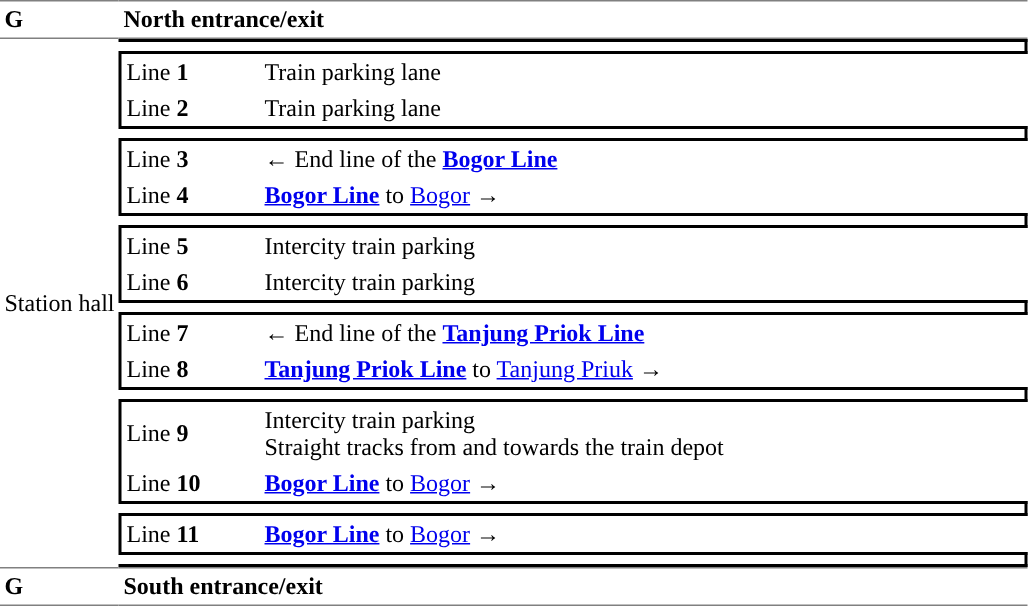<table table border=0 cellspacing=0 cellpadding=3>
<tr>
<td style="border-top:solid 1px gray; border-bottom:solid 1px gray;"><strong>G</strong></td>
<td colspan="2" style="border-top:solid 1px gray; border-bottom:solid 1px gray; colspan=" width="600" 2"><strong>North entrance/exit</strong></td>
</tr>
<tr>
<td rowspan="18">Station hall</td>
<td colspan="2" style="text-align:center; border-top:solid 2px black; border-right:solid 2px black; border-bottom:solid 2px black;"></td>
</tr>
<tr>
<td style="border-left:solid 2px black">Line <strong>1</strong></td>
<td>Train parking lane</td>
</tr>
<tr>
<td style="border-left:solid 2px black">Line <strong>2</strong></td>
<td>Train parking lane</td>
</tr>
<tr>
<td colspan="2" style="text-align:center; border-top:solid 2px black; border-right:solid 2px black; border-bottom:solid 2px black;"></td>
</tr>
<tr>
<td style="border-left:solid 2px black">Line <strong>3</strong></td>
<td>← End line of the  <strong><a href='#'>Bogor Line</a></strong></td>
</tr>
<tr>
<td style="border-left:solid 2px black">Line <strong>4</strong></td>
<td> <strong><a href='#'>Bogor Line</a></strong> to <a href='#'>Bogor</a>  →</td>
</tr>
<tr>
<td colspan="2" style="text-align:center; border-top:solid 2px black; border-right:solid 2px black; border-bottom:solid 2px black;"></td>
</tr>
<tr>
<td style="border-left:solid 2px black">Line <strong>5</strong></td>
<td>Intercity train parking</td>
</tr>
<tr>
<td style="border-left:solid 2px black">Line <strong>6</strong></td>
<td>Intercity train parking</td>
</tr>
<tr>
<td colspan="2" style="text-align:center; border-top:solid 2px black; border-right:solid 2px black; border-bottom:solid 2px black;"></td>
</tr>
<tr>
<td style="border-left:solid 2px black">Line <strong>7</strong></td>
<td>← End line of the  <strong><a href='#'>Tanjung Priok Line</a></strong></td>
</tr>
<tr>
<td style="border-left:solid 2px black">Line <strong>8</strong></td>
<td> <strong><a href='#'>Tanjung Priok Line</a></strong> to <a href='#'>Tanjung Priuk</a>  →</td>
</tr>
<tr>
<td colspan="2" style="text-align:center; border-top:solid 2px black; border-right:solid 2px black; border-bottom:solid 2px black;"></td>
</tr>
<tr>
<td style="border-left:solid 2px black">Line <strong>9</strong></td>
<td>Intercity train parking<br>Straight tracks from and towards the train depot</td>
</tr>
<tr>
<td style="border-left:solid 2px black">Line <strong>10</strong></td>
<td> <strong><a href='#'>Bogor Line</a></strong> to <a href='#'>Bogor</a>  →</td>
</tr>
<tr>
<td colspan="2" style="text-align:center; border-top:solid 2px black; border-right:solid 2px black; border-bottom:solid 2px black;"></td>
</tr>
<tr>
<td style="border-left:solid 2px black;">Line <strong>11</strong></td>
<td> <strong><a href='#'>Bogor Line</a></strong> to <a href='#'>Bogor</a>  →</td>
</tr>
<tr>
<td colspan="2" style="text-align:center; border-top:solid 2px black; border-right:solid 2px black; border-bottom:solid 2px black"></td>
</tr>
<tr>
<td style="border-top:solid 1px gray; border-bottom:solid 1px gray;"><strong>G</strong></td>
<td colspan="2" style="border-top:solid 1px gray; border-bottom:solid 1px gray;"><strong>South entrance/exit</strong></td>
</tr>
</table>
